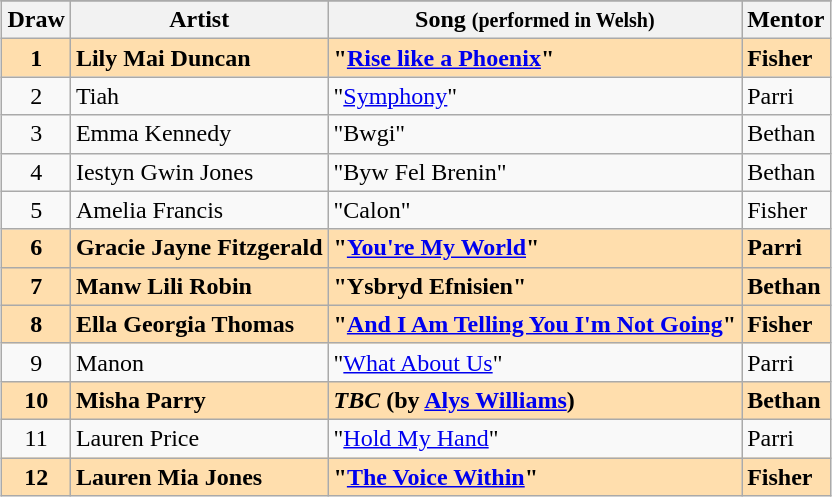<table class="sortable wikitable collapsible" style="margin: 1em auto 1em auto">
<tr>
</tr>
<tr>
<th>Draw</th>
<th>Artist</th>
<th>Song <small>(performed in Welsh)</small></th>
<th>Mentor</th>
</tr>
<tr style="font-weight:bold; background:#FFDEAD;">
<td style="text-align:center;">1</td>
<td>Lily Mai Duncan</td>
<td>"<a href='#'>Rise like a Phoenix</a>"</td>
<td>Fisher</td>
</tr>
<tr>
<td style="text-align:center;">2</td>
<td>Tiah</td>
<td>"<a href='#'>Symphony</a>"</td>
<td>Parri</td>
</tr>
<tr>
<td style="text-align:center;">3</td>
<td>Emma Kennedy</td>
<td>"Bwgi"</td>
<td>Bethan</td>
</tr>
<tr>
<td style="text-align:center;">4</td>
<td>Iestyn Gwin Jones</td>
<td>"Byw Fel Brenin"</td>
<td>Bethan</td>
</tr>
<tr>
<td style="text-align:center;">5</td>
<td>Amelia Francis</td>
<td>"Calon"</td>
<td>Fisher</td>
</tr>
<tr style="font-weight:bold; background:#FFDEAD;">
<td style="text-align:center;">6</td>
<td>Gracie Jayne Fitzgerald</td>
<td>"<a href='#'>You're My World</a>"</td>
<td>Parri</td>
</tr>
<tr style="font-weight:bold; background:#FFDEAD;">
<td style="text-align:center;">7</td>
<td>Manw Lili Robin</td>
<td>"Ysbryd Efnisien"</td>
<td>Bethan</td>
</tr>
<tr style="font-weight:bold; background:#FFDEAD;">
<td style="text-align:center;">8</td>
<td>Ella Georgia Thomas</td>
<td>"<a href='#'>And I Am Telling You I'm Not Going</a>"</td>
<td>Fisher</td>
</tr>
<tr>
<td style="text-align:center;">9</td>
<td>Manon</td>
<td>"<a href='#'>What About Us</a>"</td>
<td>Parri</td>
</tr>
<tr style="font-weight:bold; background:#FFDEAD;">
<td style="text-align:center;">10</td>
<td>Misha Parry</td>
<td><em>TBC</em> (by <a href='#'>Alys Williams</a>)</td>
<td>Bethan</td>
</tr>
<tr>
<td style="text-align:center;">11</td>
<td>Lauren Price</td>
<td>"<a href='#'>Hold My Hand</a>"</td>
<td>Parri</td>
</tr>
<tr style="font-weight:bold; background:#FFDEAD;">
<td style="text-align:center;">12</td>
<td>Lauren Mia Jones</td>
<td>"<a href='#'>The Voice Within</a>"</td>
<td>Fisher</td>
</tr>
</table>
